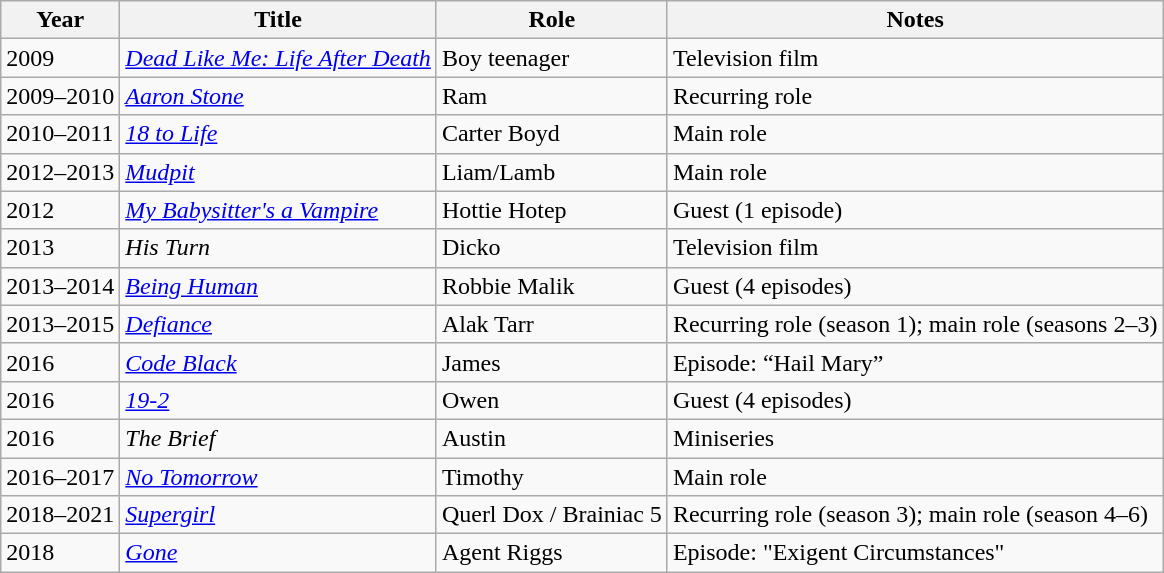<table class="wikitable sortable">
<tr>
<th>Year</th>
<th>Title</th>
<th>Role</th>
<th class="unsortable">Notes</th>
</tr>
<tr>
<td>2009</td>
<td><em><a href='#'>Dead Like Me: Life After Death</a></em></td>
<td>Boy teenager</td>
<td>Television film</td>
</tr>
<tr>
<td>2009–2010</td>
<td><em><a href='#'>Aaron Stone</a></em></td>
<td>Ram</td>
<td>Recurring role</td>
</tr>
<tr>
<td>2010–2011</td>
<td><em><a href='#'>18 to Life</a></em></td>
<td>Carter Boyd</td>
<td>Main role</td>
</tr>
<tr>
<td>2012–2013</td>
<td><em><a href='#'>Mudpit</a></em></td>
<td>Liam/Lamb</td>
<td>Main role</td>
</tr>
<tr>
<td>2012</td>
<td><em><a href='#'>My Babysitter's a Vampire</a></em></td>
<td>Hottie Hotep</td>
<td>Guest (1 episode)</td>
</tr>
<tr>
<td>2013</td>
<td><em>His Turn</em></td>
<td>Dicko</td>
<td>Television film</td>
</tr>
<tr>
<td>2013–2014</td>
<td><em><a href='#'>Being Human</a></em></td>
<td>Robbie Malik</td>
<td>Guest (4 episodes)</td>
</tr>
<tr>
<td>2013–2015</td>
<td><em><a href='#'>Defiance</a></em></td>
<td>Alak Tarr</td>
<td>Recurring role (season 1); main role (seasons 2–3)</td>
</tr>
<tr>
<td>2016</td>
<td><em><a href='#'>Code Black</a></em></td>
<td>James</td>
<td>Episode: “Hail Mary”</td>
</tr>
<tr>
<td>2016</td>
<td><em><a href='#'>19-2</a></em></td>
<td>Owen</td>
<td>Guest (4 episodes)</td>
</tr>
<tr>
<td>2016</td>
<td><em>The Brief</em></td>
<td>Austin</td>
<td>Miniseries</td>
</tr>
<tr>
<td>2016–2017</td>
<td><em><a href='#'>No Tomorrow</a></em></td>
<td>Timothy</td>
<td>Main role</td>
</tr>
<tr>
<td>2018–2021</td>
<td><em><a href='#'>Supergirl</a></em></td>
<td>Querl Dox / Brainiac 5</td>
<td>Recurring role (season 3); main role (season 4–6)</td>
</tr>
<tr>
<td>2018</td>
<td><em><a href='#'>Gone</a></em></td>
<td>Agent Riggs</td>
<td>Episode: "Exigent Circumstances"</td>
</tr>
</table>
